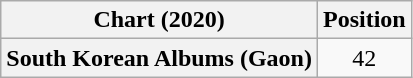<table class="wikitable plainrowheaders" style="text-align:center;">
<tr>
<th>Chart (2020)</th>
<th>Position</th>
</tr>
<tr>
<th scope="row">South Korean Albums (Gaon)</th>
<td>42</td>
</tr>
</table>
